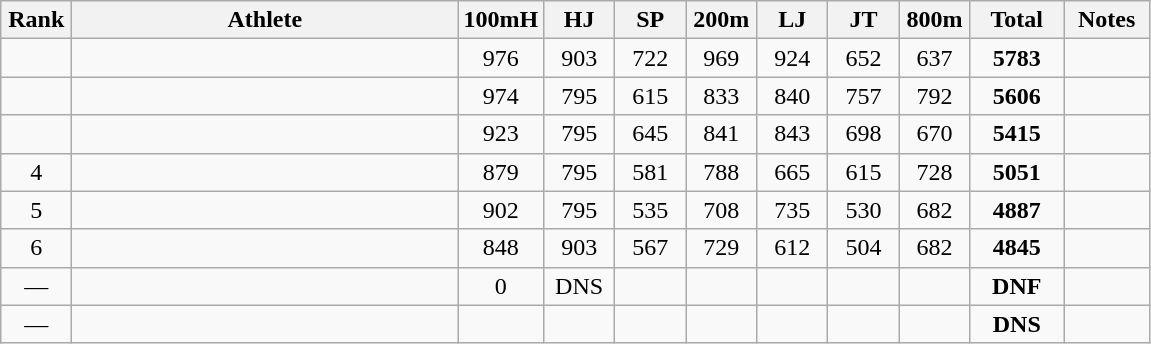<table class=wikitable style="text-align:center">
<tr>
<th width=40>Rank</th>
<th width=250>Athlete</th>
<th width=40>100mH</th>
<th width=40>HJ</th>
<th width=40>SP</th>
<th width=40>200m</th>
<th width=40>LJ</th>
<th width=40>JT</th>
<th width=40>800m</th>
<th width=55>Total</th>
<th width=50>Notes</th>
</tr>
<tr>
<td></td>
<td align=left></td>
<td>976</td>
<td>903</td>
<td>722</td>
<td>969</td>
<td>924</td>
<td>652</td>
<td>637</td>
<td><strong>5783</strong></td>
<td></td>
</tr>
<tr>
<td></td>
<td align=left></td>
<td>974</td>
<td>795</td>
<td>615</td>
<td>833</td>
<td>840</td>
<td>757</td>
<td>792</td>
<td><strong>5606</strong></td>
<td></td>
</tr>
<tr>
<td></td>
<td align=left></td>
<td>923</td>
<td>795</td>
<td>645</td>
<td>841</td>
<td>843</td>
<td>698</td>
<td>670</td>
<td><strong>5415</strong></td>
<td></td>
</tr>
<tr>
<td>4</td>
<td align=left></td>
<td>879</td>
<td>795</td>
<td>581</td>
<td>788</td>
<td>665</td>
<td>615</td>
<td>728</td>
<td><strong>5051</strong></td>
<td></td>
</tr>
<tr>
<td>5</td>
<td align=left></td>
<td>902</td>
<td>795</td>
<td>535</td>
<td>708</td>
<td>735</td>
<td>530</td>
<td>682</td>
<td><strong>4887</strong></td>
<td></td>
</tr>
<tr>
<td>6</td>
<td align=left></td>
<td>848</td>
<td>903</td>
<td>567</td>
<td>729</td>
<td>612</td>
<td>504</td>
<td>682</td>
<td><strong>4845</strong></td>
<td></td>
</tr>
<tr>
<td>—</td>
<td align=left></td>
<td>0</td>
<td>DNS</td>
<td></td>
<td></td>
<td></td>
<td></td>
<td></td>
<td><strong>DNF</strong></td>
<td></td>
</tr>
<tr>
<td>—</td>
<td align=left></td>
<td></td>
<td></td>
<td></td>
<td></td>
<td></td>
<td></td>
<td></td>
<td><strong>DNS</strong></td>
<td></td>
</tr>
</table>
